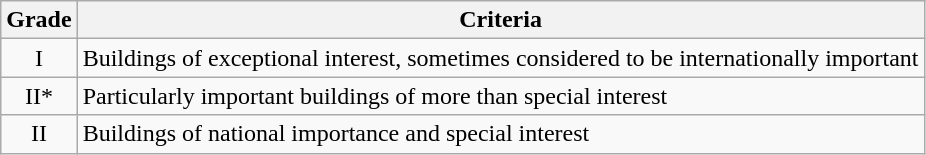<table class="wikitable">
<tr>
<th>Grade</th>
<th>Criteria</th>
</tr>
<tr>
<td align="center" >I</td>
<td>Buildings of exceptional interest, sometimes considered to be internationally important</td>
</tr>
<tr>
<td align="center" >II*</td>
<td>Particularly important buildings of more than special interest</td>
</tr>
<tr>
<td align="center" >II</td>
<td>Buildings of national importance and special interest</td>
</tr>
</table>
